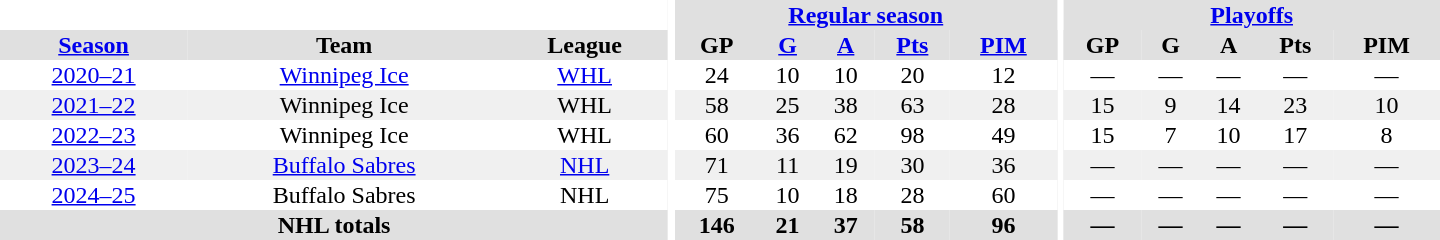<table border="0" cellpadding="1" cellspacing="0" style="text-align:center; width:60em;">
<tr bgcolor="#e0e0e0">
<th colspan="3" bgcolor="#ffffff"></th>
<th rowspan="100" bgcolor="#ffffff"></th>
<th colspan="5"><a href='#'>Regular season</a></th>
<th rowspan="100" bgcolor="#ffffff"></th>
<th colspan="5"><a href='#'>Playoffs</a></th>
</tr>
<tr bgcolor="#e0e0e0">
<th><a href='#'>Season</a></th>
<th>Team</th>
<th>League</th>
<th>GP</th>
<th><a href='#'>G</a></th>
<th><a href='#'>A</a></th>
<th><a href='#'>Pts</a></th>
<th><a href='#'>PIM</a></th>
<th>GP</th>
<th>G</th>
<th>A</th>
<th>Pts</th>
<th>PIM</th>
</tr>
<tr>
<td><a href='#'>2020–21</a></td>
<td><a href='#'>Winnipeg Ice</a></td>
<td><a href='#'>WHL</a></td>
<td>24</td>
<td>10</td>
<td>10</td>
<td>20</td>
<td>12</td>
<td>—</td>
<td>—</td>
<td>—</td>
<td>—</td>
<td>—</td>
</tr>
<tr bgcolor="#f0f0f0">
<td><a href='#'>2021–22</a></td>
<td>Winnipeg Ice</td>
<td>WHL</td>
<td>58</td>
<td>25</td>
<td>38</td>
<td>63</td>
<td>28</td>
<td>15</td>
<td>9</td>
<td>14</td>
<td>23</td>
<td>10</td>
</tr>
<tr>
<td><a href='#'>2022–23</a></td>
<td>Winnipeg Ice</td>
<td>WHL</td>
<td>60</td>
<td>36</td>
<td>62</td>
<td>98</td>
<td>49</td>
<td>15</td>
<td>7</td>
<td>10</td>
<td>17</td>
<td>8</td>
</tr>
<tr bgcolor="#f0f0f0">
<td><a href='#'>2023–24</a></td>
<td><a href='#'>Buffalo Sabres</a></td>
<td><a href='#'>NHL</a></td>
<td>71</td>
<td>11</td>
<td>19</td>
<td>30</td>
<td>36</td>
<td>—</td>
<td>—</td>
<td>—</td>
<td>—</td>
<td>—</td>
</tr>
<tr>
<td><a href='#'>2024–25</a></td>
<td>Buffalo Sabres</td>
<td>NHL</td>
<td>75</td>
<td>10</td>
<td>18</td>
<td>28</td>
<td>60</td>
<td>—</td>
<td>—</td>
<td>—</td>
<td>—</td>
<td>—</td>
</tr>
<tr bgcolor="#e0e0e0">
<th colspan="3">NHL totals</th>
<th>146</th>
<th>21</th>
<th>37</th>
<th>58</th>
<th>96</th>
<th>—</th>
<th>—</th>
<th>—</th>
<th>—</th>
<th>—</th>
</tr>
</table>
